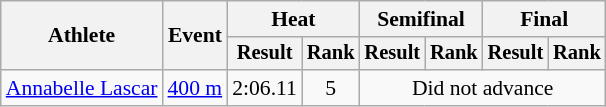<table class=wikitable style="font-size:90%">
<tr>
<th rowspan="2">Athlete</th>
<th rowspan="2">Event</th>
<th colspan="2">Heat</th>
<th colspan="2">Semifinal</th>
<th colspan="2">Final</th>
</tr>
<tr style="font-size:95%">
<th>Result</th>
<th>Rank</th>
<th>Result</th>
<th>Rank</th>
<th>Result</th>
<th>Rank</th>
</tr>
<tr align=center>
<td align=left><a href='#'>Annabelle Lascar</a></td>
<td align=left><a href='#'>400 m</a></td>
<td>2:06.11</td>
<td>5</td>
<td colspan=4>Did not advance</td>
</tr>
</table>
